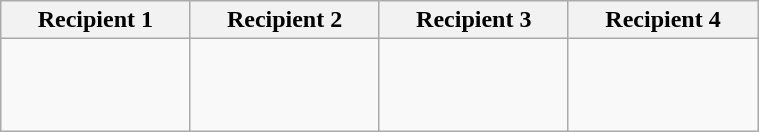<table class="wikitable" width=40%>
<tr>
<th width=25%>Recipient 1</th>
<th width=25%>Recipient 2</th>
<th width=25%>Recipient 3</th>
<th width=25%>Recipient 4</th>
</tr>
<tr>
<td><br><br>
<br>
</td>
<td><br><br>
<br>
</td>
<td><br><br>
<br>
</td>
<td><br><br>
<br>
</td>
</tr>
</table>
